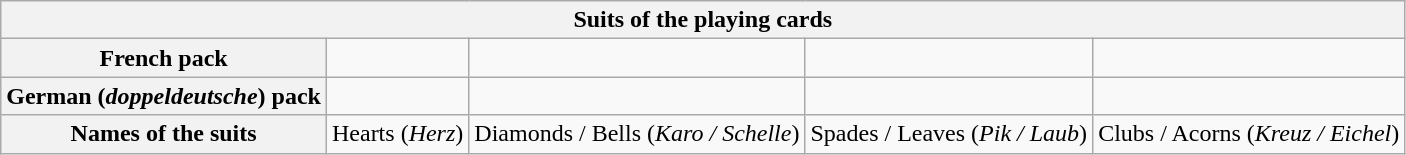<table class="wikitable">
<tr>
<th colspan="5">Suits of the playing cards</th>
</tr>
<tr>
<th>French pack</th>
<td></td>
<td></td>
<td></td>
<td></td>
</tr>
<tr>
<th>German (<em>doppeldeutsche</em>) pack</th>
<td></td>
<td></td>
<td></td>
<td></td>
</tr>
<tr>
<th>Names of the suits</th>
<td>Hearts (<em>Herz</em>)</td>
<td>Diamonds / Bells (<em>Karo / Schelle</em>)</td>
<td>Spades / Leaves (<em>Pik / Laub</em>)</td>
<td>Clubs / Acorns (<em>Kreuz / Eichel</em>)</td>
</tr>
</table>
